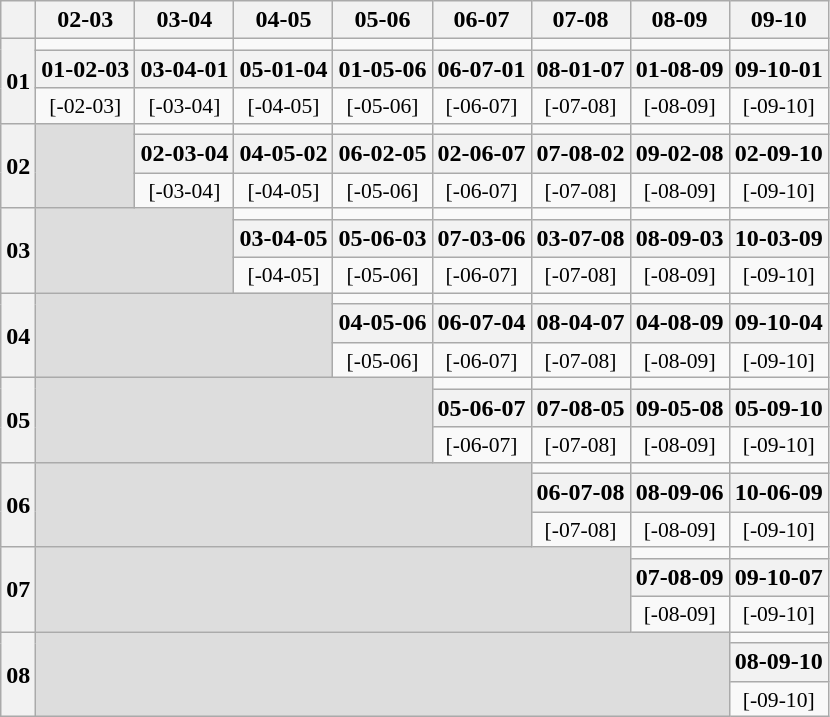<table class="wikitable" style="font-size:100%;text-align:center;">
<tr>
<th></th>
<th>02-03</th>
<th>03-04</th>
<th>04-05</th>
<th>05-06</th>
<th>06-07</th>
<th>07-08</th>
<th>08-09</th>
<th>09-10</th>
</tr>
<tr>
<th rowspan=3>01</th>
<td></td>
<td></td>
<td></td>
<td></td>
<td></td>
<td></td>
<td></td>
<td></td>
</tr>
<tr>
<th>01-02-03</th>
<th>03-04-01</th>
<th>05-01-04</th>
<th>01-05-06</th>
<th>06-07-01</th>
<th>08-01-07</th>
<th>01-08-09</th>
<th>09-10-01</th>
</tr>
<tr style="font-size:90%;">
<td>[-02-03]</td>
<td>[-03-04]</td>
<td>[-04-05]</td>
<td>[-05-06]</td>
<td>[-06-07]</td>
<td>[-07-08]</td>
<td>[-08-09]</td>
<td>[-09-10]</td>
</tr>
<tr>
<th rowspan=3>02</th>
<td rowspan=3 style="background:#ddd;"> </td>
<td></td>
<td></td>
<td></td>
<td></td>
<td></td>
<td></td>
<td></td>
</tr>
<tr>
<th>02-03-04</th>
<th>04-05-02</th>
<th>06-02-05</th>
<th>02-06-07</th>
<th>07-08-02</th>
<th>09-02-08</th>
<th>02-09-10</th>
</tr>
<tr style="font-size:90%;">
<td>[-03-04]</td>
<td>[-04-05]</td>
<td>[-05-06]</td>
<td>[-06-07]</td>
<td>[-07-08]</td>
<td>[-08-09]</td>
<td>[-09-10]</td>
</tr>
<tr>
<th rowspan=3>03</th>
<td rowspan=3 colspan=2 style="background:#ddd;"> </td>
<td></td>
<td></td>
<td></td>
<td></td>
<td></td>
<td></td>
</tr>
<tr>
<th>03-04-05</th>
<th>05-06-03</th>
<th>07-03-06</th>
<th>03-07-08</th>
<th>08-09-03</th>
<th>10-03-09</th>
</tr>
<tr style="font-size:90%;">
<td>[-04-05]</td>
<td>[-05-06]</td>
<td>[-06-07]</td>
<td>[-07-08]</td>
<td>[-08-09]</td>
<td>[-09-10]</td>
</tr>
<tr>
<th rowspan=3>04</th>
<td rowspan=3 colspan=3 style="background:#ddd;"> </td>
<td></td>
<td></td>
<td></td>
<td></td>
<td></td>
</tr>
<tr>
<th>04-05-06</th>
<th>06-07-04</th>
<th>08-04-07</th>
<th>04-08-09</th>
<th>09-10-04</th>
</tr>
<tr style="font-size:90%;">
<td>[-05-06]</td>
<td>[-06-07]</td>
<td>[-07-08]</td>
<td>[-08-09]</td>
<td>[-09-10]</td>
</tr>
<tr>
<th rowspan=3>05</th>
<td rowspan=3 colspan=4 style="background:#ddd;"> </td>
<td></td>
<td></td>
<td></td>
<td></td>
</tr>
<tr>
<th>05-06-07</th>
<th>07-08-05</th>
<th>09-05-08</th>
<th>05-09-10</th>
</tr>
<tr style="font-size:90%;">
<td>[-06-07]</td>
<td>[-07-08]</td>
<td>[-08-09]</td>
<td>[-09-10]</td>
</tr>
<tr>
<th rowspan=3>06</th>
<td rowspan=3 colspan=5 style="background:#ddd;"> </td>
<td></td>
<td></td>
<td></td>
</tr>
<tr>
<th>06-07-08</th>
<th>08-09-06</th>
<th>10-06-09</th>
</tr>
<tr style="font-size:90%;">
<td>[-07-08]</td>
<td>[-08-09]</td>
<td>[-09-10]</td>
</tr>
<tr>
<th rowspan=3>07</th>
<td rowspan=3 colspan=6 style="background:#ddd;"> </td>
<td></td>
<td></td>
</tr>
<tr>
<th>07-08-09</th>
<th>09-10-07</th>
</tr>
<tr style="font-size:90%;">
<td>[-08-09]</td>
<td>[-09-10]</td>
</tr>
<tr>
<th rowspan=3>08</th>
<td rowspan=3 colspan=7 style="background:#ddd;"> </td>
<td></td>
</tr>
<tr>
<th>08-09-10</th>
</tr>
<tr style="font-size:90%;">
<td>[-09-10]</td>
</tr>
</table>
